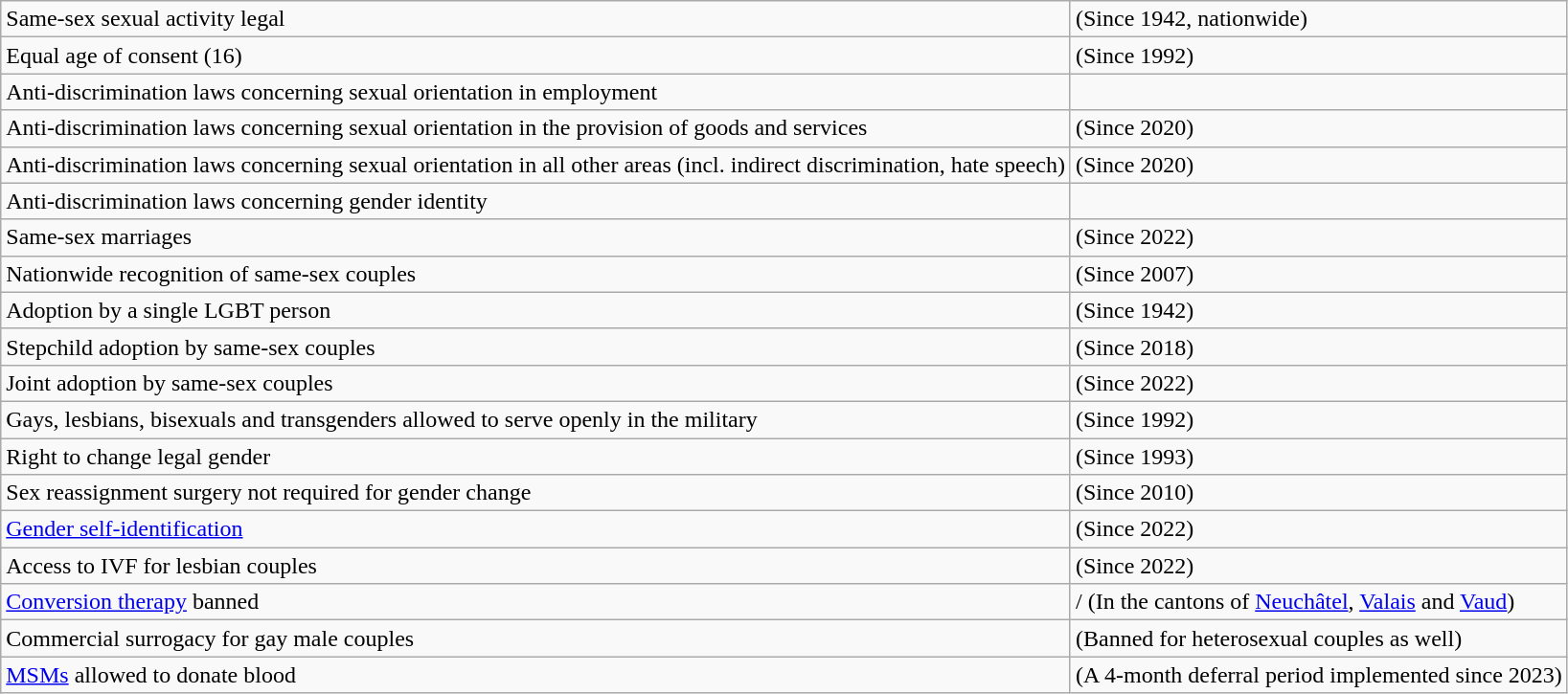<table class="wikitable">
<tr>
<td>Same-sex sexual activity legal</td>
<td> (Since 1942, nationwide)</td>
</tr>
<tr>
<td>Equal age of consent (16)</td>
<td> (Since 1992)</td>
</tr>
<tr>
<td>Anti-discrimination laws concerning sexual orientation in employment</td>
<td></td>
</tr>
<tr>
<td>Anti-discrimination laws concerning sexual orientation in the provision of goods and services</td>
<td> (Since 2020)</td>
</tr>
<tr>
<td>Anti-discrimination laws concerning sexual orientation in all other areas (incl. indirect discrimination, hate speech)</td>
<td> (Since 2020)</td>
</tr>
<tr>
<td>Anti-discrimination laws concerning gender identity</td>
<td></td>
</tr>
<tr>
<td>Same-sex marriages</td>
<td> (Since 2022)</td>
</tr>
<tr>
<td>Nationwide recognition of same-sex couples</td>
<td> (Since 2007)</td>
</tr>
<tr>
<td>Adoption by a single LGBT person</td>
<td> (Since 1942)</td>
</tr>
<tr>
<td>Stepchild adoption by same-sex couples</td>
<td> (Since 2018)</td>
</tr>
<tr>
<td>Joint adoption by same-sex couples</td>
<td> (Since 2022)</td>
</tr>
<tr>
<td>Gays, lesbians, bisexuals and transgenders allowed to serve openly in the military</td>
<td> (Since 1992)</td>
</tr>
<tr>
<td>Right to change legal gender</td>
<td> (Since 1993)</td>
</tr>
<tr>
<td>Sex reassignment surgery not required for gender change</td>
<td> (Since 2010)</td>
</tr>
<tr>
<td><a href='#'>Gender self-identification</a></td>
<td> (Since 2022)</td>
</tr>
<tr>
<td>Access to IVF for lesbian couples</td>
<td> (Since 2022)</td>
</tr>
<tr>
<td><a href='#'>Conversion therapy</a> banned</td>
<td>/ (In the cantons of <a href='#'>Neuchâtel</a>, <a href='#'>Valais</a> and <a href='#'>Vaud</a>)</td>
</tr>
<tr>
<td>Commercial surrogacy for gay male couples</td>
<td> (Banned for heterosexual couples as well)</td>
</tr>
<tr>
<td><a href='#'>MSMs</a> allowed to donate blood</td>
<td> (A 4-month deferral period implemented since 2023)</td>
</tr>
</table>
